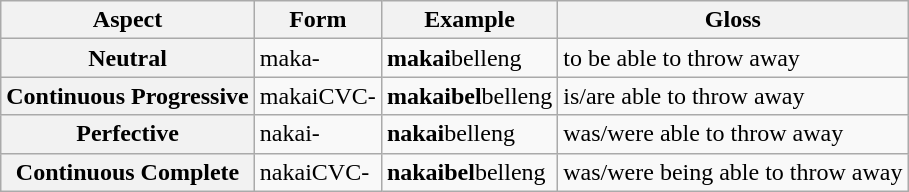<table class="wikitable" align="center">
<tr>
<th>Aspect</th>
<th>Form</th>
<th>Example</th>
<th>Gloss</th>
</tr>
<tr>
<th>Neutral</th>
<td>maka-</td>
<td><strong>makai</strong>belleng</td>
<td>to be able to throw away</td>
</tr>
<tr>
<th>Continuous Progressive</th>
<td>makaiCVC-</td>
<td><strong>makaibel</strong>belleng</td>
<td>is/are able to throw away</td>
</tr>
<tr>
<th>Perfective</th>
<td>nakai-</td>
<td><strong>nakai</strong>belleng</td>
<td>was/were able to throw away</td>
</tr>
<tr>
<th>Continuous Complete</th>
<td>nakaiCVC-</td>
<td><strong>nakaibel</strong>belleng</td>
<td>was/were being able to throw away</td>
</tr>
</table>
